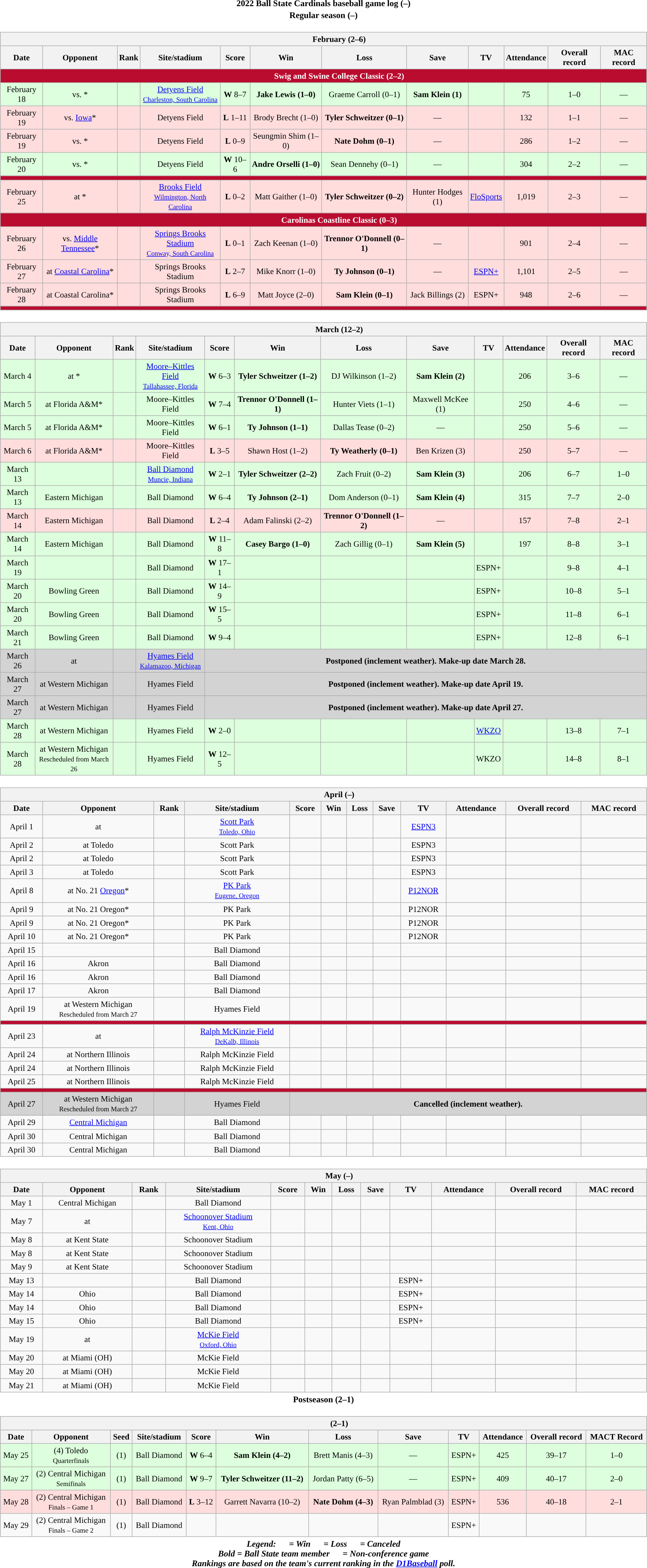<table class="toccolours" width=95% style="clear:both; margin:1.5em auto; text-align:center;">
<tr>
<th colspan=2>2022 Ball State Cardinals baseball game log (–)</th>
</tr>
<tr>
<th colspan=2>Regular season (–)</th>
</tr>
<tr valign="top">
<td><br><table class="wikitable collapsible collapsed" style="margin:auto; width:100%; text-align:center; font-size:95%">
<tr>
<th colspan=12 style="padding-left:4em;">February (2–6)</th>
</tr>
<tr>
<th>Date</th>
<th>Opponent</th>
<th>Rank</th>
<th>Site/stadium</th>
<th>Score</th>
<th>Win</th>
<th>Loss</th>
<th>Save</th>
<th>TV</th>
<th>Attendance</th>
<th>Overall record</th>
<th>MAC record</th>
</tr>
<tr>
<th colspan=12 style="padding-left:4em;background:#BA0C2F; color:white">Swig and Swine College Classic (2–2)</th>
</tr>
<tr align="center" bgcolor="ddffdd">
<td>February 18</td>
<td>vs. *</td>
<td></td>
<td><a href='#'>Detyens Field</a><br><small><a href='#'>Charleston, South Carolina</a></small></td>
<td><strong>W</strong> 8–7</td>
<td><strong>Jake Lewis (1–0)</strong></td>
<td>Graeme Carroll (0–1)</td>
<td><strong>Sam Klein (1)</strong></td>
<td></td>
<td>75</td>
<td>1–0</td>
<td>—</td>
</tr>
<tr align="center" bgcolor ="ffdddd">
<td>February 19</td>
<td>vs. <a href='#'>Iowa</a>*</td>
<td></td>
<td>Detyens Field</td>
<td><strong>L</strong> 1–11</td>
<td>Brody Brecht (1–0)</td>
<td><strong>Tyler Schweitzer (0–1)</strong></td>
<td>—</td>
<td></td>
<td>132</td>
<td>1–1</td>
<td>—</td>
</tr>
<tr align="center" bgcolor ="ffdddd">
<td>February 19</td>
<td>vs. *</td>
<td></td>
<td>Detyens Field</td>
<td><strong>L</strong> 0–9</td>
<td>Seungmin Shim (1–0)</td>
<td><strong>Nate Dohm (0–1)</strong></td>
<td>—</td>
<td></td>
<td>286</td>
<td>1–2</td>
<td>—</td>
</tr>
<tr align="center" bgcolor="ddffdd">
<td>February 20</td>
<td>vs. *</td>
<td></td>
<td>Detyens Field</td>
<td><strong>W</strong> 10–6</td>
<td><strong>Andre Orselli (1–0)</strong></td>
<td>Sean Dennehy (0–1)</td>
<td>—</td>
<td></td>
<td>304</td>
<td>2–2</td>
<td>—</td>
</tr>
<tr>
<th colspan=12 style="padding-left:4em;background:#BA0C2F; color:white"></th>
</tr>
<tr align="center" bgcolor ="ffdddd">
<td>February 25</td>
<td>at *</td>
<td></td>
<td><a href='#'>Brooks Field</a><br><small><a href='#'>Wilmington, North Carolina</a></small></td>
<td><strong>L</strong> 0–2</td>
<td>Matt Gaither (1–0)</td>
<td><strong>Tyler Schweitzer (0–2)</strong></td>
<td>Hunter Hodges (1)</td>
<td><a href='#'>FloSports</a></td>
<td>1,019</td>
<td>2–3</td>
<td>—</td>
</tr>
<tr>
<th colspan=12 style="padding-left:4em;background:#BA0C2F; color:white">Carolinas Coastline Classic (0–3)</th>
</tr>
<tr align="center" bgcolor ="ffdddd">
<td>February 26</td>
<td>vs. <a href='#'>Middle Tennessee</a>*</td>
<td></td>
<td><a href='#'>Springs Brooks Stadium</a><br><small><a href='#'>Conway, South Carolina</a></small></td>
<td><strong>L</strong> 0–1</td>
<td>Zach Keenan (1–0)</td>
<td><strong>Trennor O'Donnell (0–1)</strong></td>
<td>—</td>
<td></td>
<td>901</td>
<td>2–4</td>
<td>—</td>
</tr>
<tr align="center" bgcolor ="ffdddd">
<td>February 27</td>
<td>at <a href='#'>Coastal Carolina</a>*</td>
<td></td>
<td>Springs Brooks Stadium</td>
<td><strong>L</strong> 2–7</td>
<td>Mike Knorr (1–0)</td>
<td><strong>Ty Johnson (0–1)</strong></td>
<td>—</td>
<td><a href='#'>ESPN+</a></td>
<td>1,101</td>
<td>2–5</td>
<td>—</td>
</tr>
<tr align="center" bgcolor ="ffdddd">
<td>February 28</td>
<td>at Coastal Carolina*</td>
<td></td>
<td>Springs Brooks Stadium</td>
<td><strong>L</strong> 6–9</td>
<td>Matt Joyce (2–0)</td>
<td><strong>Sam Klein (0–1)</strong></td>
<td>Jack Billings (2)</td>
<td>ESPN+</td>
<td>948</td>
<td>2–6</td>
<td>—</td>
</tr>
<tr>
<th colspan=12 style="padding-left:4em;background:#BA0C2F; color:white"></th>
</tr>
</table>
</td>
</tr>
<tr>
<td><br><table class="wikitable collapsible" style="margin:auto; width:100%; text-align:center; font-size:95%">
<tr>
<th colspan=12 style="padding-left:4em;">March (12–2)</th>
</tr>
<tr>
<th>Date</th>
<th>Opponent</th>
<th>Rank</th>
<th>Site/stadium</th>
<th>Score</th>
<th>Win</th>
<th>Loss</th>
<th>Save</th>
<th>TV</th>
<th>Attendance</th>
<th>Overall record</th>
<th>MAC record</th>
</tr>
<tr align="center" bgcolor="ddffdd">
<td>March 4</td>
<td>at *</td>
<td></td>
<td><a href='#'>Moore–Kittles Field</a><br><small><a href='#'>Tallahassee, Florida</a></small></td>
<td><strong>W</strong> 6–3</td>
<td><strong>Tyler Schweitzer (1–2)</strong></td>
<td>DJ Wilkinson (1–2)</td>
<td><strong>Sam Klein (2)</strong></td>
<td></td>
<td>206</td>
<td>3–6</td>
<td>—</td>
</tr>
<tr align="center" bgcolor="ddffdd">
<td>March 5</td>
<td>at Florida A&M*</td>
<td></td>
<td>Moore–Kittles Field</td>
<td><strong>W</strong> 7–4</td>
<td><strong>Trennor O'Donnell (1–1)</strong></td>
<td>Hunter Viets (1–1)</td>
<td>Maxwell McKee (1)</td>
<td></td>
<td>250</td>
<td>4–6</td>
<td>—</td>
</tr>
<tr align="center" bgcolor="ddffdd">
<td>March 5</td>
<td>at Florida A&M*</td>
<td></td>
<td>Moore–Kittles Field</td>
<td><strong>W</strong> 6–1</td>
<td><strong>Ty Johnson (1–1)</strong></td>
<td>Dallas Tease (0–2)</td>
<td>—</td>
<td></td>
<td>250</td>
<td>5–6</td>
<td>—</td>
</tr>
<tr align="center" bgcolor ="ffdddd">
<td>March 6</td>
<td>at Florida A&M*</td>
<td></td>
<td>Moore–Kittles Field</td>
<td><strong>L</strong> 3–5</td>
<td>Shawn Host (1–2)</td>
<td><strong>Ty Weatherly (0–1)</strong></td>
<td>Ben Krizen (3)</td>
<td></td>
<td>250</td>
<td>5–7</td>
<td>—</td>
</tr>
<tr align="center" bgcolor="ddffdd">
<td>March 13</td>
<td></td>
<td></td>
<td><a href='#'>Ball Diamond</a><br><small><a href='#'>Muncie, Indiana</a></small></td>
<td><strong>W</strong> 2–1</td>
<td><strong>Tyler Schweitzer (2–2)</strong></td>
<td>Zach Fruit (0–2)</td>
<td><strong>Sam Klein (3)</strong></td>
<td></td>
<td>206</td>
<td>6–7</td>
<td>1–0</td>
</tr>
<tr align="center" bgcolor="ddffdd">
<td>March 13</td>
<td>Eastern Michigan</td>
<td></td>
<td>Ball Diamond</td>
<td><strong>W</strong> 6–4</td>
<td><strong>Ty Johnson (2–1)</strong></td>
<td>Dom Anderson (0–1)</td>
<td><strong>Sam Klein (4)</strong></td>
<td></td>
<td>315</td>
<td>7–7</td>
<td>2–0</td>
</tr>
<tr align="center" bgcolor ="ffdddd">
<td>March 14</td>
<td>Eastern Michigan</td>
<td></td>
<td>Ball Diamond</td>
<td><strong>L</strong> 2–4</td>
<td>Adam Falinski (2–2)</td>
<td><strong>Trennor O'Donnell (1–2)</strong></td>
<td>—</td>
<td></td>
<td>157</td>
<td>7–8</td>
<td>2–1</td>
</tr>
<tr align="center" bgcolor="ddffdd">
<td>March 14</td>
<td>Eastern Michigan</td>
<td></td>
<td>Ball Diamond</td>
<td><strong>W</strong> 11–8</td>
<td><strong>Casey Bargo (1–0)</strong></td>
<td>Zach Gillig (0–1)</td>
<td><strong>Sam Klein (5)</strong></td>
<td></td>
<td>197</td>
<td>8–8</td>
<td>3–1</td>
</tr>
<tr align="center" bgcolor="ddffdd">
<td>March 19</td>
<td></td>
<td></td>
<td>Ball Diamond</td>
<td><strong>W</strong> 17–1</td>
<td></td>
<td></td>
<td></td>
<td>ESPN+</td>
<td></td>
<td>9–8</td>
<td>4–1</td>
</tr>
<tr align="center" bgcolor="ddffdd">
<td>March 20</td>
<td>Bowling Green</td>
<td></td>
<td>Ball Diamond</td>
<td><strong>W</strong> 14–9</td>
<td></td>
<td></td>
<td></td>
<td>ESPN+</td>
<td></td>
<td>10–8</td>
<td>5–1</td>
</tr>
<tr align="center" bgcolor="ddffdd">
<td>March 20</td>
<td>Bowling Green</td>
<td></td>
<td>Ball Diamond</td>
<td><strong>W</strong> 15–5</td>
<td></td>
<td></td>
<td></td>
<td>ESPN+</td>
<td></td>
<td>11–8</td>
<td>6–1</td>
</tr>
<tr align="center" bgcolor="ddffdd">
<td>March 21</td>
<td>Bowling Green</td>
<td></td>
<td>Ball Diamond</td>
<td><strong>W</strong> 9–4</td>
<td></td>
<td></td>
<td></td>
<td>ESPN+</td>
<td></td>
<td>12–8</td>
<td>6–1</td>
</tr>
<tr bgcolor="D3D3D3">
<td>March 26</td>
<td>at </td>
<td></td>
<td><a href='#'>Hyames Field</a><br><small><a href='#'>Kalamazoo, Michigan</a></small></td>
<td colspan="8"><strong>Postponed (inclement weather). Make-up date March 28.</strong></td>
</tr>
<tr bgcolor="D3D3D3">
<td>March 27</td>
<td>at Western Michigan</td>
<td></td>
<td>Hyames Field</td>
<td colspan="8"><strong>Postponed (inclement weather). Make-up date April 19.</strong></td>
</tr>
<tr bgcolor="D3D3D3">
<td>March 27</td>
<td>at Western Michigan</td>
<td></td>
<td>Hyames Field</td>
<td colspan="8"><strong>Postponed (inclement weather). Make-up date April 27.</strong></td>
</tr>
<tr align="center" bgcolor="ddffdd">
<td>March 28</td>
<td>at Western Michigan</td>
<td></td>
<td>Hyames Field</td>
<td><strong>W</strong> 2–0</td>
<td></td>
<td></td>
<td></td>
<td><a href='#'>WKZO</a></td>
<td></td>
<td>13–8</td>
<td>7–1</td>
</tr>
<tr align="center" bgcolor="ddffdd">
<td>March 28</td>
<td>at Western Michigan<br><small>Rescheduled from March 26</small></td>
<td></td>
<td>Hyames Field</td>
<td><strong>W</strong> 12–5</td>
<td></td>
<td></td>
<td></td>
<td>WKZO</td>
<td></td>
<td>14–8</td>
<td>8–1</td>
</tr>
</table>
</td>
</tr>
<tr>
<td><br><table class="wikitable collapsible" style="margin:auto; width:100%; text-align:center; font-size:95%">
<tr>
<th colspan=12 style="padding-left:4em;">April (–)</th>
</tr>
<tr>
<th>Date</th>
<th>Opponent</th>
<th>Rank</th>
<th>Site/stadium</th>
<th>Score</th>
<th>Win</th>
<th>Loss</th>
<th>Save</th>
<th>TV</th>
<th>Attendance</th>
<th>Overall record</th>
<th>MAC record</th>
</tr>
<tr>
<td>April 1</td>
<td>at </td>
<td></td>
<td><a href='#'>Scott Park</a><br><small><a href='#'>Toledo, Ohio</a></small></td>
<td></td>
<td></td>
<td></td>
<td></td>
<td><a href='#'>ESPN3</a></td>
<td></td>
<td></td>
<td></td>
</tr>
<tr>
<td>April 2</td>
<td>at Toledo</td>
<td></td>
<td>Scott Park</td>
<td></td>
<td></td>
<td></td>
<td></td>
<td>ESPN3</td>
<td></td>
<td></td>
<td></td>
</tr>
<tr>
<td>April 2</td>
<td>at Toledo</td>
<td></td>
<td>Scott Park</td>
<td></td>
<td></td>
<td></td>
<td></td>
<td>ESPN3</td>
<td></td>
<td></td>
<td></td>
</tr>
<tr>
<td>April 3</td>
<td>at Toledo</td>
<td></td>
<td>Scott Park</td>
<td></td>
<td></td>
<td></td>
<td></td>
<td>ESPN3</td>
<td></td>
<td></td>
<td></td>
</tr>
<tr>
<td>April 8</td>
<td>at No. 21 <a href='#'>Oregon</a>*</td>
<td></td>
<td><a href='#'>PK Park</a><br><small><a href='#'>Eugene, Oregon</a></small></td>
<td></td>
<td></td>
<td></td>
<td></td>
<td><a href='#'>P12NOR</a></td>
<td></td>
<td></td>
<td></td>
</tr>
<tr>
<td>April 9</td>
<td>at No. 21 Oregon*</td>
<td></td>
<td>PK Park</td>
<td></td>
<td></td>
<td></td>
<td></td>
<td>P12NOR</td>
<td></td>
<td></td>
<td></td>
</tr>
<tr>
<td>April 9</td>
<td>at No. 21 Oregon*</td>
<td></td>
<td>PK Park</td>
<td></td>
<td></td>
<td></td>
<td></td>
<td>P12NOR</td>
<td></td>
<td></td>
<td></td>
</tr>
<tr>
<td>April 10</td>
<td>at No. 21 Oregon*</td>
<td></td>
<td>PK Park</td>
<td></td>
<td></td>
<td></td>
<td></td>
<td>P12NOR</td>
<td></td>
<td></td>
<td></td>
</tr>
<tr>
<td>April 15</td>
<td></td>
<td></td>
<td>Ball Diamond</td>
<td></td>
<td></td>
<td></td>
<td></td>
<td></td>
<td></td>
<td></td>
<td></td>
</tr>
<tr>
<td>April 16</td>
<td>Akron</td>
<td></td>
<td>Ball Diamond</td>
<td></td>
<td></td>
<td></td>
<td></td>
<td></td>
<td></td>
<td></td>
<td></td>
</tr>
<tr>
<td>April 16</td>
<td>Akron</td>
<td></td>
<td>Ball Diamond</td>
<td></td>
<td></td>
<td></td>
<td></td>
<td></td>
<td></td>
<td></td>
<td></td>
</tr>
<tr>
<td>April 17</td>
<td>Akron</td>
<td></td>
<td>Ball Diamond</td>
<td></td>
<td></td>
<td></td>
<td></td>
<td></td>
<td></td>
<td></td>
<td></td>
</tr>
<tr>
<td>April 19</td>
<td>at Western Michigan<br><small>Rescheduled from March 27</small></td>
<td></td>
<td>Hyames Field</td>
<td></td>
<td></td>
<td></td>
<td></td>
<td></td>
<td></td>
<td></td>
<td></td>
</tr>
<tr>
<th colspan=12 style="padding-left:4em;background:#BA0C2F; color:white"></th>
</tr>
<tr>
<td>April 23</td>
<td>at </td>
<td></td>
<td><a href='#'>Ralph McKinzie Field</a><br><small><a href='#'>DeKalb, Illinois</a></small></td>
<td></td>
<td></td>
<td></td>
<td></td>
<td></td>
<td></td>
<td></td>
<td></td>
</tr>
<tr>
<td>April 24</td>
<td>at Northern Illinois</td>
<td></td>
<td>Ralph McKinzie Field</td>
<td></td>
<td></td>
<td></td>
<td></td>
<td></td>
<td></td>
<td></td>
<td></td>
</tr>
<tr>
<td>April 24</td>
<td>at Northern Illinois</td>
<td></td>
<td>Ralph McKinzie Field</td>
<td></td>
<td></td>
<td></td>
<td></td>
<td></td>
<td></td>
<td></td>
<td></td>
</tr>
<tr>
<td>April 25</td>
<td>at Northern Illinois</td>
<td></td>
<td>Ralph McKinzie Field</td>
<td></td>
<td></td>
<td></td>
<td></td>
<td></td>
<td></td>
<td></td>
<td></td>
</tr>
<tr>
<th colspan=12 style="padding-left:4em;background:#BA0C2F; color:white"></th>
</tr>
<tr bgcolor="d3d3d3">
<td>April 27</td>
<td>at Western Michigan<br><small>Rescheduled from March 27</small></td>
<td></td>
<td>Hyames Field</td>
<td colspan="8"><strong>Cancelled (inclement weather).</strong></td>
</tr>
<tr>
<td>April 29</td>
<td><a href='#'>Central Michigan</a></td>
<td></td>
<td>Ball Diamond</td>
<td></td>
<td></td>
<td></td>
<td></td>
<td></td>
<td></td>
<td></td>
<td></td>
</tr>
<tr>
<td>April 30</td>
<td>Central Michigan</td>
<td></td>
<td>Ball Diamond</td>
<td></td>
<td></td>
<td></td>
<td></td>
<td></td>
<td></td>
<td></td>
<td></td>
</tr>
<tr>
<td>April 30</td>
<td>Central Michigan</td>
<td></td>
<td>Ball Diamond</td>
<td></td>
<td></td>
<td></td>
<td></td>
<td></td>
<td></td>
<td></td>
<td></td>
</tr>
</table>
</td>
</tr>
<tr>
<td><br><table class="wikitable collapsible" style="margin:auto; width:100%; text-align:center; font-size:95%">
<tr>
<th colspan=13 style="padding-left:4em;">May (–)</th>
</tr>
<tr>
<th>Date</th>
<th>Opponent</th>
<th>Rank</th>
<th>Site/stadium</th>
<th>Score</th>
<th>Win</th>
<th>Loss</th>
<th>Save</th>
<th>TV</th>
<th>Attendance</th>
<th>Overall record</th>
<th>MAC record</th>
</tr>
<tr>
<td>May 1</td>
<td>Central Michigan</td>
<td></td>
<td>Ball Diamond</td>
<td></td>
<td></td>
<td></td>
<td></td>
<td></td>
<td></td>
<td></td>
<td></td>
</tr>
<tr>
<td>May 7</td>
<td>at </td>
<td></td>
<td><a href='#'>Schoonover Stadium</a><br><small><a href='#'>Kent, Ohio</a></small></td>
<td></td>
<td></td>
<td></td>
<td></td>
<td></td>
<td></td>
<td></td>
<td></td>
</tr>
<tr>
<td>May 8</td>
<td>at Kent State</td>
<td></td>
<td>Schoonover Stadium</td>
<td></td>
<td></td>
<td></td>
<td></td>
<td></td>
<td></td>
<td></td>
<td></td>
</tr>
<tr>
<td>May 8</td>
<td>at Kent State</td>
<td></td>
<td>Schoonover Stadium</td>
<td></td>
<td></td>
<td></td>
<td></td>
<td></td>
<td></td>
<td></td>
<td></td>
</tr>
<tr>
<td>May 9</td>
<td>at Kent State</td>
<td></td>
<td>Schoonover Stadium</td>
<td></td>
<td></td>
<td></td>
<td></td>
<td></td>
<td></td>
<td></td>
<td></td>
</tr>
<tr>
<td>May 13</td>
<td></td>
<td></td>
<td>Ball Diamond</td>
<td></td>
<td></td>
<td></td>
<td></td>
<td>ESPN+</td>
<td></td>
<td></td>
<td></td>
</tr>
<tr>
<td>May 14</td>
<td>Ohio</td>
<td></td>
<td>Ball Diamond</td>
<td></td>
<td></td>
<td></td>
<td></td>
<td>ESPN+</td>
<td></td>
<td></td>
<td></td>
</tr>
<tr>
<td>May 14</td>
<td>Ohio</td>
<td></td>
<td>Ball Diamond</td>
<td></td>
<td></td>
<td></td>
<td></td>
<td>ESPN+</td>
<td></td>
<td></td>
<td></td>
</tr>
<tr>
<td>May 15</td>
<td>Ohio</td>
<td></td>
<td>Ball Diamond</td>
<td></td>
<td></td>
<td></td>
<td></td>
<td>ESPN+</td>
<td></td>
<td></td>
<td></td>
</tr>
<tr>
<td>May 19</td>
<td>at </td>
<td></td>
<td><a href='#'>McKie Field</a><br><small><a href='#'>Oxford, Ohio</a></small></td>
<td></td>
<td></td>
<td></td>
<td></td>
<td></td>
<td></td>
<td></td>
<td></td>
</tr>
<tr>
<td>May 20</td>
<td>at Miami (OH)</td>
<td></td>
<td>McKie Field</td>
<td></td>
<td></td>
<td></td>
<td></td>
<td></td>
<td></td>
<td></td>
<td></td>
</tr>
<tr>
<td>May 20</td>
<td>at Miami (OH)</td>
<td></td>
<td>McKie Field</td>
<td></td>
<td></td>
<td></td>
<td></td>
<td></td>
<td></td>
<td></td>
<td></td>
</tr>
<tr>
<td>May 21</td>
<td>at Miami (OH)</td>
<td></td>
<td>McKie Field</td>
<td></td>
<td></td>
<td></td>
<td></td>
<td></td>
<td></td>
<td></td>
<td></td>
</tr>
</table>
</td>
</tr>
<tr>
<th colspan=2>Postseason (2–1)</th>
</tr>
<tr>
<td><br><table class="wikitable collapsible" style="margin:auto; width:100%; text-align:center; font-size:95%">
<tr>
<th colspan=12 style="padding-left:4em;"> (2–1)</th>
</tr>
<tr>
<th>Date</th>
<th>Opponent</th>
<th>Seed</th>
<th>Site/stadium</th>
<th>Score</th>
<th>Win</th>
<th>Loss</th>
<th>Save</th>
<th>TV</th>
<th>Attendance</th>
<th>Overall record</th>
<th>MACT Record</th>
</tr>
<tr align="center" bgcolor="ddffdd">
<td>May 25</td>
<td>(4) Toledo<br><small>Quarterfinals</small></td>
<td>(1)</td>
<td>Ball Diamond</td>
<td><strong>W</strong> 6–4</td>
<td><strong>Sam Klein (4–2)</strong></td>
<td>Brett Manis (4–3)</td>
<td>—</td>
<td>ESPN+</td>
<td>425</td>
<td>39–17</td>
<td>1–0</td>
</tr>
<tr align="center" bgcolor="ddffdd">
<td>May 27</td>
<td>(2) Central Michigan<br><small>Semifinals</small></td>
<td>(1)</td>
<td>Ball Diamond</td>
<td><strong>W</strong> 9–7</td>
<td><strong>Tyler Schweitzer (11–2)</strong></td>
<td>Jordan Patty (6–5)</td>
<td>—</td>
<td>ESPN+</td>
<td>409</td>
<td>40–17</td>
<td>2–0</td>
</tr>
<tr align="center" bgcolor ="ffdddd">
<td>May 28</td>
<td>(2) Central Michigan<br><small>Finals – Game 1</small></td>
<td>(1)</td>
<td>Ball Diamond</td>
<td><strong>L</strong> 3–12</td>
<td>Garrett Navarra (10–2)</td>
<td><strong>Nate Dohm (4–3)</strong></td>
<td>Ryan Palmblad (3)</td>
<td>ESPN+</td>
<td>536</td>
<td>40–18</td>
<td>2–1</td>
</tr>
<tr align="center">
<td>May 29</td>
<td>(2) Central Michigan<br><small>Finals – Game 2</small></td>
<td>(1)</td>
<td>Ball Diamond</td>
<td></td>
<td></td>
<td></td>
<td></td>
<td>ESPN+</td>
<td></td>
<td></td>
<td></td>
</tr>
</table>
</td>
</tr>
<tr>
<th colspan=9><em>Legend:       = Win       = Loss       = Canceled<br>Bold = Ball State team member      = Non-conference game<br>Rankings are based on the team's current ranking in the <a href='#'>D1Baseball</a> poll.</em></th>
</tr>
</table>
